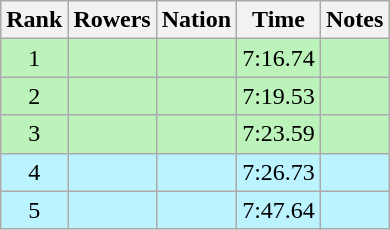<table class="wikitable sortable" style="text-align:center">
<tr>
<th>Rank</th>
<th>Rowers</th>
<th>Nation</th>
<th>Time</th>
<th>Notes</th>
</tr>
<tr bgcolor=bbf3bb>
<td>1</td>
<td align=left data-sort-value="Köppen, Kerstin"></td>
<td align=left></td>
<td>7:16.74</td>
<td></td>
</tr>
<tr bgcolor=bbf3bb>
<td>2</td>
<td align=left data-sort-value="Oronova, Daniela"></td>
<td align=left></td>
<td>7:19.53</td>
<td></td>
</tr>
<tr bgcolor=bbf3bb>
<td>3</td>
<td align=left data-sort-value="Jong, Rita de"></td>
<td align=left></td>
<td>7:23.59</td>
<td></td>
</tr>
<tr bgcolor=bbf3ff>
<td>4</td>
<td align=left data-sort-value="Ryder, Cindy"></td>
<td align=left></td>
<td>7:26.73</td>
<td></td>
</tr>
<tr bgcolor=bbf3ff>
<td>5</td>
<td align=left data-sort-value="García, Martha"></td>
<td align=left></td>
<td>7:47.64</td>
<td></td>
</tr>
</table>
